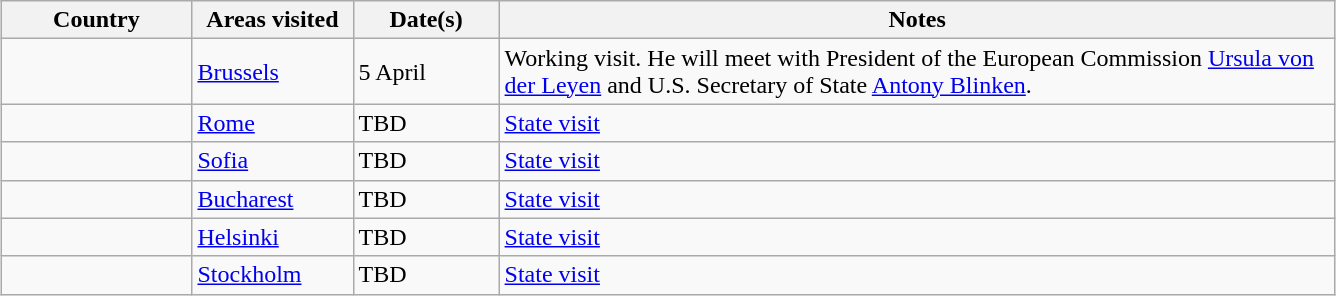<table class="wikitable" style="margin: 1em auto 1em auto">
<tr>
<th style="width:120px;">Country</th>
<th style="width:100px;">Areas visited</th>
<th style="width:90px;">Date(s)</th>
<th style="width:550px;">Notes</th>
</tr>
<tr>
<td></td>
<td><a href='#'>Brussels</a></td>
<td>5 April</td>
<td>Working visit. He will meet with President of the European Commission <a href='#'>Ursula von der Leyen</a> and U.S. Secretary of State <a href='#'>Antony Blinken</a>.</td>
</tr>
<tr>
<td></td>
<td><a href='#'>Rome</a></td>
<td>TBD</td>
<td><a href='#'>State visit</a></td>
</tr>
<tr>
<td></td>
<td><a href='#'>Sofia</a></td>
<td>TBD</td>
<td><a href='#'>State visit</a></td>
</tr>
<tr>
<td></td>
<td><a href='#'>Bucharest</a></td>
<td>TBD</td>
<td><a href='#'>State visit</a></td>
</tr>
<tr>
<td></td>
<td><a href='#'>Helsinki</a></td>
<td>TBD</td>
<td><a href='#'>State visit</a></td>
</tr>
<tr>
<td></td>
<td><a href='#'>Stockholm</a></td>
<td>TBD</td>
<td><a href='#'>State visit</a></td>
</tr>
</table>
